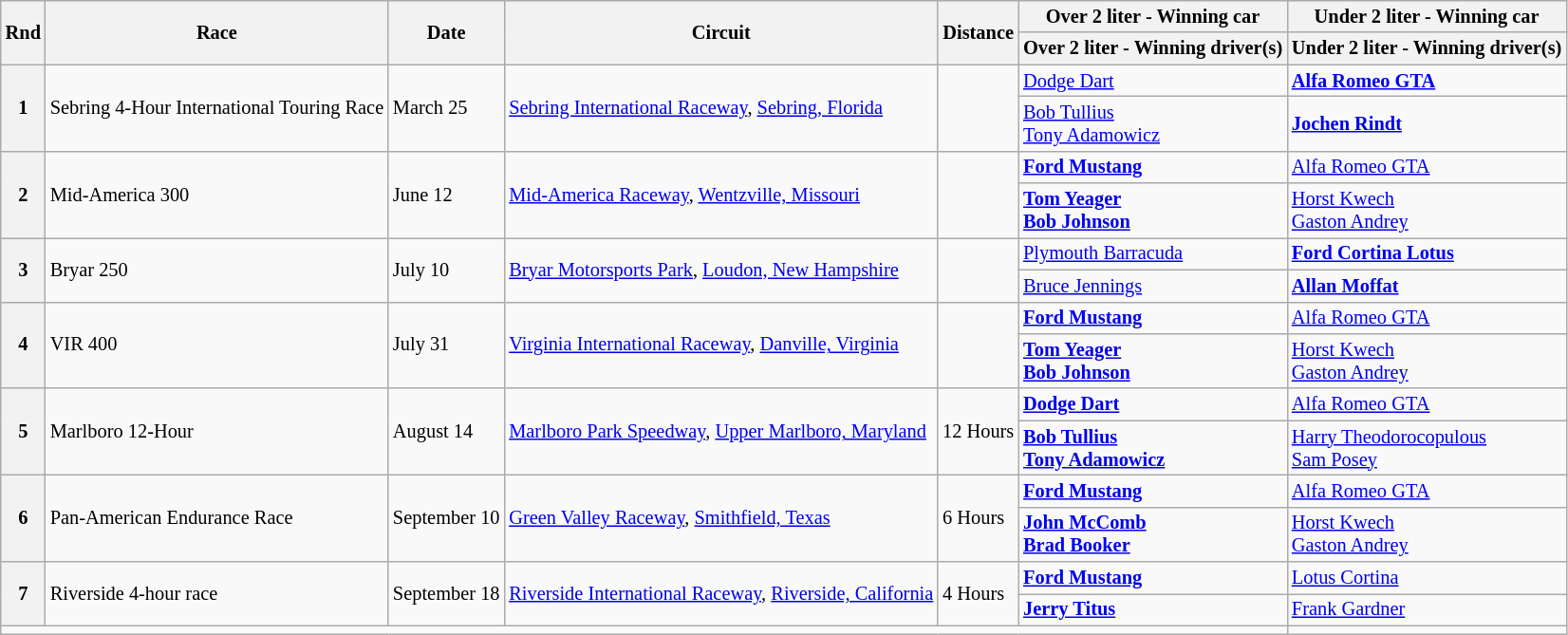<table class="wikitable" style="font-size: 85%">
<tr>
<th rowspan=2>Rnd </th>
<th rowspan=2>Race </th>
<th rowspan=2>Date </th>
<th rowspan=2>Circuit </th>
<th rowspan=2>Distance </th>
<th>Over 2 liter - Winning car </th>
<th>Under 2 liter - Winning car </th>
</tr>
<tr>
<th>Over 2 liter - Winning driver(s) </th>
<th>Under 2 liter - Winning driver(s) </th>
</tr>
<tr>
<th rowspan=2>1</th>
<td rowspan=2>Sebring 4-Hour International Touring Race</td>
<td rowspan=2>March 25</td>
<td rowspan=2><a href='#'>Sebring International Raceway</a>, <a href='#'>Sebring, Florida</a></td>
<td rowspan=2></td>
<td><a href='#'>Dodge Dart</a></td>
<td><strong><a href='#'>Alfa Romeo GTA</a></strong></td>
</tr>
<tr>
<td> <a href='#'>Bob Tullius</a><br> <a href='#'>Tony Adamowicz</a></td>
<td><strong> <a href='#'>Jochen Rindt</a></strong></td>
</tr>
<tr>
<th rowspan=2>2</th>
<td rowspan=2>Mid-America 300</td>
<td rowspan=2>June 12</td>
<td rowspan=2><a href='#'>Mid-America Raceway</a>, <a href='#'>Wentzville, Missouri</a></td>
<td rowspan=2></td>
<td><strong><a href='#'>Ford Mustang</a></strong></td>
<td><a href='#'>Alfa Romeo GTA</a></td>
</tr>
<tr>
<td><strong> <a href='#'>Tom Yeager</a><br> <a href='#'>Bob Johnson</a></strong></td>
<td> <a href='#'>Horst Kwech</a><br> <a href='#'>Gaston Andrey</a></td>
</tr>
<tr>
<th rowspan=2>3</th>
<td rowspan=2>Bryar 250</td>
<td rowspan=2>July 10</td>
<td rowspan=2><a href='#'>Bryar Motorsports Park</a>, <a href='#'>Loudon, New Hampshire</a></td>
<td rowspan=2></td>
<td><a href='#'>Plymouth Barracuda</a></td>
<td><strong><a href='#'>Ford Cortina Lotus</a></strong></td>
</tr>
<tr>
<td> <a href='#'>Bruce Jennings</a></td>
<td><strong> <a href='#'>Allan Moffat</a></strong></td>
</tr>
<tr>
<th rowspan=2>4</th>
<td rowspan=2>VIR 400</td>
<td rowspan=2>July 31</td>
<td rowspan=2><a href='#'>Virginia International Raceway</a>, <a href='#'>Danville, Virginia</a></td>
<td rowspan=2></td>
<td><strong><a href='#'>Ford Mustang</a></strong></td>
<td><a href='#'>Alfa Romeo GTA</a></td>
</tr>
<tr>
<td><strong> <a href='#'>Tom Yeager</a><br> <a href='#'>Bob Johnson</a></strong></td>
<td> <a href='#'>Horst Kwech</a><br> <a href='#'>Gaston Andrey</a></td>
</tr>
<tr>
<th rowspan=2>5</th>
<td rowspan=2>Marlboro 12-Hour</td>
<td rowspan=2>August 14</td>
<td rowspan=2><a href='#'>Marlboro Park Speedway</a>, <a href='#'>Upper Marlboro, Maryland</a></td>
<td rowspan=2>12 Hours<br></td>
<td><strong><a href='#'>Dodge Dart</a></strong></td>
<td><a href='#'>Alfa Romeo GTA</a></td>
</tr>
<tr>
<td><strong> <a href='#'>Bob Tullius</a><br> <a href='#'>Tony Adamowicz</a></strong></td>
<td> <a href='#'>Harry Theodorocopulous</a><br> <a href='#'>Sam Posey</a></td>
</tr>
<tr>
<th rowspan=2>6</th>
<td rowspan=2>Pan-American Endurance Race</td>
<td rowspan=2>September 10</td>
<td rowspan=2><a href='#'>Green Valley Raceway</a>, <a href='#'>Smithfield, Texas</a></td>
<td rowspan=2>6 Hours<br></td>
<td><strong><a href='#'>Ford Mustang</a></strong></td>
<td><a href='#'>Alfa Romeo GTA</a></td>
</tr>
<tr>
<td><strong> <a href='#'>John McComb</a><br> <a href='#'>Brad Booker</a></strong></td>
<td> <a href='#'>Horst Kwech</a><br> <a href='#'>Gaston Andrey</a></td>
</tr>
<tr>
<th rowspan=2>7</th>
<td rowspan=2>Riverside 4-hour race</td>
<td rowspan=2>September 18</td>
<td rowspan=2><a href='#'>Riverside International Raceway</a>, <a href='#'>Riverside, California</a></td>
<td rowspan=2>4 Hours<br></td>
<td><strong><a href='#'>Ford Mustang</a></strong></td>
<td><a href='#'>Lotus Cortina</a></td>
</tr>
<tr>
<td><strong> <a href='#'>Jerry Titus</a></strong></td>
<td> <a href='#'>Frank Gardner</a></td>
</tr>
<tr>
<td style="text-align:center;" colspan=6></td>
</tr>
</table>
